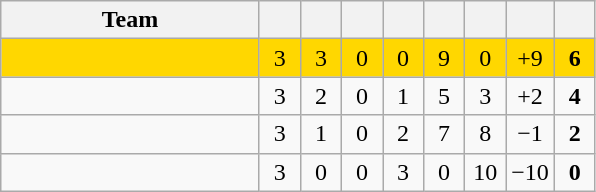<table class="wikitable" style="text-align:center">
<tr>
<th width=165>Team</th>
<th width=20></th>
<th width=20></th>
<th width=20></th>
<th width=20></th>
<th width=20></th>
<th width=20></th>
<th width=20></th>
<th width=20></th>
</tr>
<tr style="background:gold">
<td align=left></td>
<td>3</td>
<td>3</td>
<td>0</td>
<td>0</td>
<td>9</td>
<td>0</td>
<td>+9</td>
<td><strong>6</strong></td>
</tr>
<tr>
<td align=left></td>
<td>3</td>
<td>2</td>
<td>0</td>
<td>1</td>
<td>5</td>
<td>3</td>
<td>+2</td>
<td><strong>4</strong></td>
</tr>
<tr>
<td align=left></td>
<td>3</td>
<td>1</td>
<td>0</td>
<td>2</td>
<td>7</td>
<td>8</td>
<td>−1</td>
<td><strong>2</strong></td>
</tr>
<tr>
<td align=left></td>
<td>3</td>
<td>0</td>
<td>0</td>
<td>3</td>
<td>0</td>
<td>10</td>
<td>−10</td>
<td><strong>0</strong></td>
</tr>
</table>
